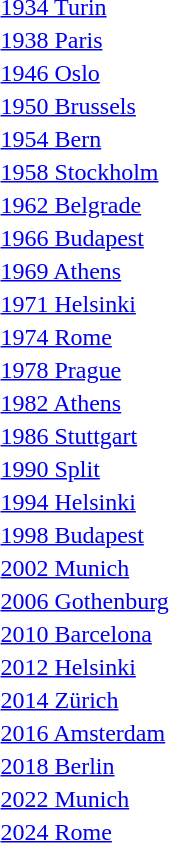<table>
<tr>
<td><a href='#'>1934 Turin</a><br></td>
<td></td>
<td></td>
<td></td>
</tr>
<tr>
<td><a href='#'>1938 Paris</a><br></td>
<td></td>
<td></td>
<td></td>
</tr>
<tr>
<td><a href='#'>1946 Oslo</a><br></td>
<td></td>
<td></td>
<td></td>
</tr>
<tr>
<td><a href='#'>1950 Brussels</a><br></td>
<td></td>
<td></td>
<td></td>
</tr>
<tr>
<td><a href='#'>1954 Bern</a><br></td>
<td></td>
<td></td>
<td></td>
</tr>
<tr>
<td><a href='#'>1958 Stockholm</a><br></td>
<td></td>
<td></td>
<td></td>
</tr>
<tr>
<td><a href='#'>1962 Belgrade</a><br></td>
<td></td>
<td></td>
<td></td>
</tr>
<tr>
<td><a href='#'>1966 Budapest</a><br></td>
<td></td>
<td></td>
<td></td>
</tr>
<tr>
<td><a href='#'>1969 Athens</a><br></td>
<td></td>
<td></td>
<td></td>
</tr>
<tr>
<td><a href='#'>1971 Helsinki</a><br></td>
<td></td>
<td></td>
<td></td>
</tr>
<tr>
<td><a href='#'>1974 Rome</a><br></td>
<td></td>
<td></td>
<td></td>
</tr>
<tr>
<td><a href='#'>1978 Prague</a><br></td>
<td></td>
<td></td>
<td></td>
</tr>
<tr>
<td><a href='#'>1982 Athens</a><br></td>
<td></td>
<td></td>
<td></td>
</tr>
<tr>
<td><a href='#'>1986 Stuttgart</a><br></td>
<td></td>
<td></td>
<td></td>
</tr>
<tr>
<td><a href='#'>1990 Split</a><br></td>
<td></td>
<td></td>
<td></td>
</tr>
<tr>
<td><a href='#'>1994 Helsinki</a><br></td>
<td></td>
<td></td>
<td></td>
</tr>
<tr>
<td><a href='#'>1998 Budapest</a><br></td>
<td></td>
<td></td>
<td></td>
</tr>
<tr>
<td><a href='#'>2002 Munich</a><br></td>
<td></td>
<td></td>
<td></td>
</tr>
<tr>
<td><a href='#'>2006 Gothenburg</a><br></td>
<td></td>
<td></td>
<td></td>
</tr>
<tr>
<td><a href='#'>2010 Barcelona</a><br></td>
<td></td>
<td></td>
<td></td>
</tr>
<tr>
<td><a href='#'>2012 Helsinki</a><br></td>
<td></td>
<td></td>
<td></td>
</tr>
<tr>
<td><a href='#'>2014 Zürich</a><br></td>
<td></td>
<td></td>
<td></td>
</tr>
<tr>
<td><a href='#'>2016 Amsterdam</a><br></td>
<td></td>
<td></td>
<td></td>
</tr>
<tr>
<td><a href='#'>2018 Berlin</a><br></td>
<td></td>
<td></td>
<td></td>
</tr>
<tr>
<td><a href='#'>2022 Munich</a><br></td>
<td></td>
<td></td>
<td></td>
</tr>
<tr>
<td><a href='#'>2024 Rome</a><br></td>
<td></td>
<td></td>
<td></td>
</tr>
</table>
